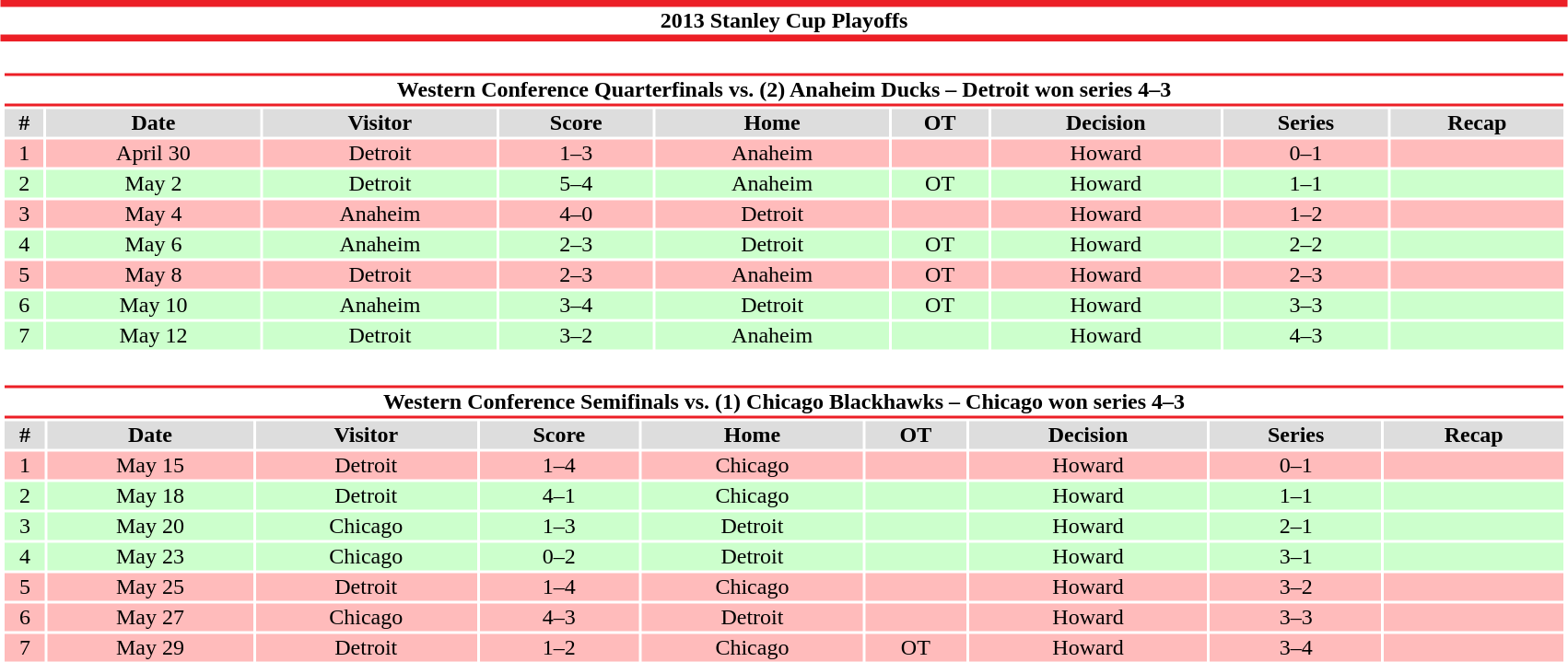<table class="toccolours" width=90% style="clear:both; margin:1.5em auto; text-align:center;">
<tr>
<th colspan=11 style="background:#FFFFFF;border-top:#EC1F26 5px solid;border-bottom:#EC1F26 5px solid;">2013 Stanley Cup Playoffs</th>
</tr>
<tr>
<td colspan=11><br><table class="toccolours collapsible collapsed" width=100%>
<tr>
<th colspan=9 style="background:#FFFFFF;border-top:#EC1F26 2px solid;border-bottom:#EC1F26 2px solid;">Western Conference Quarterfinals vs. (2) Anaheim Ducks –  Detroit won series 4–3</th>
</tr>
<tr align="center" bgcolor="#ddd">
<th>#</th>
<th>Date</th>
<th>Visitor</th>
<th>Score</th>
<th>Home</th>
<th>OT</th>
<th>Decision</th>
<th>Series</th>
<th>Recap</th>
</tr>
<tr align="center" bgcolor="#fbb">
<td>1</td>
<td>April 30</td>
<td>Detroit</td>
<td>1–3</td>
<td>Anaheim</td>
<td></td>
<td>Howard</td>
<td>0–1</td>
<td></td>
</tr>
<tr align="center" bgcolor="#cfc">
<td>2</td>
<td>May 2</td>
<td>Detroit</td>
<td>5–4</td>
<td>Anaheim</td>
<td>OT</td>
<td>Howard</td>
<td>1–1</td>
<td></td>
</tr>
<tr align="center" bgcolor="#fbb">
<td>3</td>
<td>May 4</td>
<td>Anaheim</td>
<td>4–0</td>
<td>Detroit</td>
<td></td>
<td>Howard</td>
<td>1–2</td>
<td></td>
</tr>
<tr align="center" bgcolor="#cfc">
<td>4</td>
<td>May 6</td>
<td>Anaheim</td>
<td>2–3</td>
<td>Detroit</td>
<td>OT</td>
<td>Howard</td>
<td>2–2</td>
<td></td>
</tr>
<tr align="center" bgcolor="#fbb">
<td>5</td>
<td>May 8</td>
<td>Detroit</td>
<td>2–3</td>
<td>Anaheim</td>
<td>OT</td>
<td>Howard</td>
<td>2–3</td>
<td></td>
</tr>
<tr align="center" bgcolor="#cfc">
<td>6</td>
<td>May 10</td>
<td>Anaheim</td>
<td>3–4</td>
<td>Detroit</td>
<td>OT</td>
<td>Howard</td>
<td>3–3</td>
<td></td>
</tr>
<tr align="center" bgcolor="#cfc">
<td>7</td>
<td>May 12</td>
<td>Detroit</td>
<td>3–2</td>
<td>Anaheim</td>
<td></td>
<td>Howard</td>
<td>4–3</td>
<td></td>
</tr>
</table>
</td>
</tr>
<tr>
<td colspan=11><br><table class="toccolours collapsible collapsed" width=100%>
<tr>
<th colspan=9 style="background:#FFFFFF;border-top:#EC1F26 2px solid;border-bottom:#EC1F26 2px solid;">Western Conference Semifinals vs. (1) Chicago Blackhawks – Chicago won series 4–3</th>
</tr>
<tr align="center" bgcolor="#ddd">
<th>#</th>
<th>Date</th>
<th>Visitor</th>
<th>Score</th>
<th>Home</th>
<th>OT</th>
<th>Decision</th>
<th>Series</th>
<th>Recap</th>
</tr>
<tr align="center" bgcolor="#fbb">
<td>1</td>
<td>May 15</td>
<td>Detroit</td>
<td>1–4</td>
<td>Chicago</td>
<td></td>
<td>Howard</td>
<td>0–1</td>
<td></td>
</tr>
<tr align="center" bgcolor="#cfc">
<td>2</td>
<td>May 18</td>
<td>Detroit</td>
<td>4–1</td>
<td>Chicago</td>
<td></td>
<td>Howard</td>
<td>1–1</td>
<td></td>
</tr>
<tr align="center" bgcolor="#cfc">
<td>3</td>
<td>May 20</td>
<td>Chicago</td>
<td>1–3</td>
<td>Detroit</td>
<td></td>
<td>Howard</td>
<td>2–1</td>
<td></td>
</tr>
<tr align="center" bgcolor="#cfc">
<td>4</td>
<td>May 23</td>
<td>Chicago</td>
<td>0–2</td>
<td>Detroit</td>
<td></td>
<td>Howard</td>
<td>3–1</td>
<td></td>
</tr>
<tr align="center" bgcolor="#fbb">
<td>5</td>
<td>May 25</td>
<td>Detroit</td>
<td>1–4</td>
<td>Chicago</td>
<td></td>
<td>Howard</td>
<td>3–2</td>
<td></td>
</tr>
<tr align="center" bgcolor="#fbb">
<td>6</td>
<td>May 27</td>
<td>Chicago</td>
<td>4–3</td>
<td>Detroit</td>
<td></td>
<td>Howard</td>
<td>3–3</td>
<td></td>
</tr>
<tr align="center" bgcolor="#fbb">
<td>7</td>
<td>May 29</td>
<td>Detroit</td>
<td>1–2</td>
<td>Chicago</td>
<td>OT</td>
<td>Howard</td>
<td>3–4</td>
<td></td>
</tr>
</table>
</td>
</tr>
</table>
